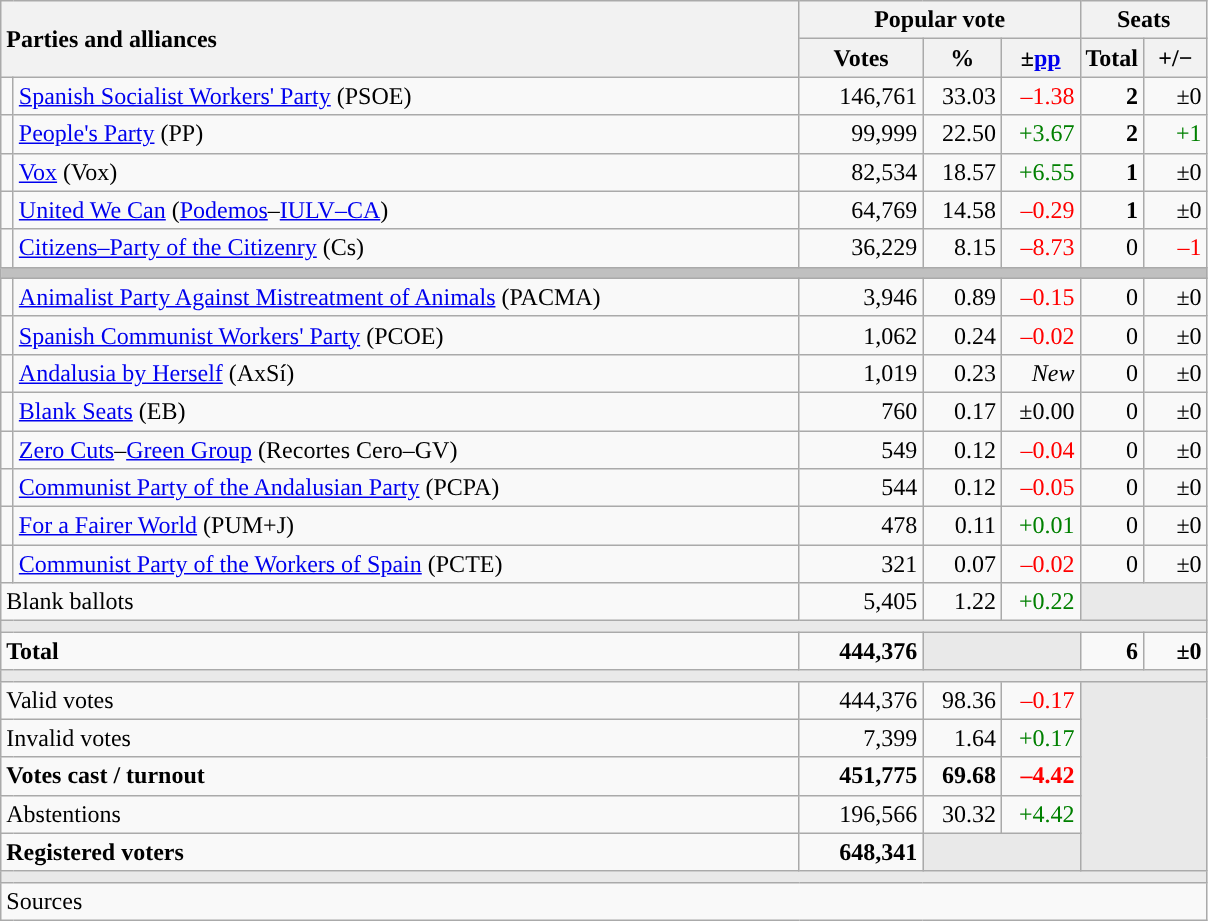<table class="wikitable" style="text-align:right;">
<tr>
<th style="text-align:left;" rowspan="2" colspan="2" width="525">Parties and alliances</th>
<th colspan="3">Popular vote</th>
<th colspan="2">Seats</th>
</tr>
<tr>
<th width="75">Votes</th>
<th width="45">%</th>
<th width="45">±<a href='#'>pp</a></th>
<th width="35">Total</th>
<th width="35">+/−</th>
</tr>
<tr>
<td width="1" style="color:inherit;background:"></td>
<td align="left"><a href='#'>Spanish Socialist Workers' Party</a> (PSOE)</td>
<td>146,761</td>
<td>33.03</td>
<td style="color:red;">–1.38</td>
<td><strong>2</strong></td>
<td>±0</td>
</tr>
<tr>
<td style="color:inherit;background:"></td>
<td align="left"><a href='#'>People's Party</a> (PP)</td>
<td>99,999</td>
<td>22.50</td>
<td style="color:green;">+3.67</td>
<td><strong>2</strong></td>
<td style="color:green;">+1</td>
</tr>
<tr>
<td style="color:inherit;background:"></td>
<td align="left"><a href='#'>Vox</a> (Vox)</td>
<td>82,534</td>
<td>18.57</td>
<td style="color:green;">+6.55</td>
<td><strong>1</strong></td>
<td>±0</td>
</tr>
<tr>
<td style="color:inherit;background:"></td>
<td align="left"><a href='#'>United We Can</a> (<a href='#'>Podemos</a>–<a href='#'>IULV–CA</a>)</td>
<td>64,769</td>
<td>14.58</td>
<td style="color:red;">–0.29</td>
<td><strong>1</strong></td>
<td>±0</td>
</tr>
<tr>
<td style="color:inherit;background:"></td>
<td align="left"><a href='#'>Citizens–Party of the Citizenry</a> (Cs)</td>
<td>36,229</td>
<td>8.15</td>
<td style="color:red;">–8.73</td>
<td>0</td>
<td style="color:red;">–1</td>
</tr>
<tr>
<td colspan="7" bgcolor="#C0C0C0"></td>
</tr>
<tr>
<td style="color:inherit;background:"></td>
<td align="left"><a href='#'>Animalist Party Against Mistreatment of Animals</a> (PACMA)</td>
<td>3,946</td>
<td>0.89</td>
<td style="color:red;">–0.15</td>
<td>0</td>
<td>±0</td>
</tr>
<tr>
<td style="color:inherit;background:"></td>
<td align="left"><a href='#'>Spanish Communist Workers' Party</a> (PCOE)</td>
<td>1,062</td>
<td>0.24</td>
<td style="color:red;">–0.02</td>
<td>0</td>
<td>±0</td>
</tr>
<tr>
<td style="color:inherit;background:"></td>
<td align="left"><a href='#'>Andalusia by Herself</a> (AxSí)</td>
<td>1,019</td>
<td>0.23</td>
<td><em>New</em></td>
<td>0</td>
<td>±0</td>
</tr>
<tr>
<td style="color:inherit;background:"></td>
<td align="left"><a href='#'>Blank Seats</a> (EB)</td>
<td>760</td>
<td>0.17</td>
<td>±0.00</td>
<td>0</td>
<td>±0</td>
</tr>
<tr>
<td style="color:inherit;background:"></td>
<td align="left"><a href='#'>Zero Cuts</a>–<a href='#'>Green Group</a> (Recortes Cero–GV)</td>
<td>549</td>
<td>0.12</td>
<td style="color:red;">–0.04</td>
<td>0</td>
<td>±0</td>
</tr>
<tr>
<td style="color:inherit;background:"></td>
<td align="left"><a href='#'>Communist Party of the Andalusian Party</a> (PCPA)</td>
<td>544</td>
<td>0.12</td>
<td style="color:red;">–0.05</td>
<td>0</td>
<td>±0</td>
</tr>
<tr>
<td style="color:inherit;background:"></td>
<td align="left"><a href='#'>For a Fairer World</a> (PUM+J)</td>
<td>478</td>
<td>0.11</td>
<td style="color:green;">+0.01</td>
<td>0</td>
<td>±0</td>
</tr>
<tr>
<td style="color:inherit;background:"></td>
<td align="left"><a href='#'>Communist Party of the Workers of Spain</a> (PCTE)</td>
<td>321</td>
<td>0.07</td>
<td style="color:red;">–0.02</td>
<td>0</td>
<td>±0</td>
</tr>
<tr>
<td align="left" colspan="2">Blank ballots</td>
<td>5,405</td>
<td>1.22</td>
<td style="color:green;">+0.22</td>
<td bgcolor="#E9E9E9" colspan="2"></td>
</tr>
<tr>
<td colspan="7" bgcolor="#E9E9E9"></td>
</tr>
<tr style="font-weight:bold;">
<td align="left" colspan="2">Total</td>
<td>444,376</td>
<td bgcolor="#E9E9E9" colspan="2"></td>
<td>6</td>
<td>±0</td>
</tr>
<tr>
<td colspan="7" bgcolor="#E9E9E9"></td>
</tr>
<tr>
<td align="left" colspan="2">Valid votes</td>
<td>444,376</td>
<td>98.36</td>
<td style="color:red;">–0.17</td>
<td bgcolor="#E9E9E9" colspan="2" rowspan="5"></td>
</tr>
<tr>
<td align="left" colspan="2">Invalid votes</td>
<td>7,399</td>
<td>1.64</td>
<td style="color:green;">+0.17</td>
</tr>
<tr style="font-weight:bold;">
<td align="left" colspan="2">Votes cast / turnout</td>
<td>451,775</td>
<td>69.68</td>
<td style="color:red;">–4.42</td>
</tr>
<tr>
<td align="left" colspan="2">Abstentions</td>
<td>196,566</td>
<td>30.32</td>
<td style="color:green;">+4.42</td>
</tr>
<tr style="font-weight:bold;">
<td align="left" colspan="2">Registered voters</td>
<td>648,341</td>
<td bgcolor="#E9E9E9" colspan="2"></td>
</tr>
<tr>
<td colspan="7" bgcolor="#E9E9E9"></td>
</tr>
<tr>
<td align="left" colspan="7">Sources</td>
</tr>
</table>
